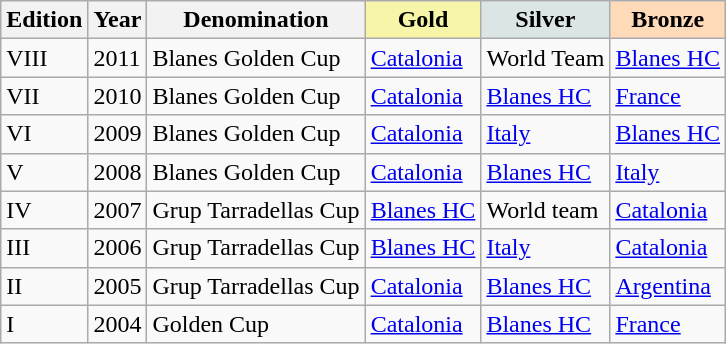<table class="wikitable sortable">
<tr>
<th>Edition</th>
<th>Year</th>
<th>Denomination</th>
<th style="background-color: #F7F6A8;"> Gold</th>
<th style="background-color: #DCE5E5;"> Silver</th>
<th style="background-color: #FFDAB9;"> Bronze</th>
</tr>
<tr>
<td>VIII</td>
<td>2011</td>
<td>Blanes Golden Cup</td>
<td> <a href='#'>Catalonia</a></td>
<td>World Team</td>
<td> <a href='#'>Blanes HC</a></td>
</tr>
<tr>
<td>VII</td>
<td>2010</td>
<td>Blanes Golden Cup</td>
<td> <a href='#'>Catalonia</a></td>
<td> <a href='#'>Blanes HC</a></td>
<td> <a href='#'>France</a></td>
</tr>
<tr>
<td>VI</td>
<td>2009</td>
<td>Blanes Golden Cup</td>
<td> <a href='#'>Catalonia</a></td>
<td> <a href='#'>Italy</a></td>
<td> <a href='#'>Blanes HC</a></td>
</tr>
<tr>
<td>V</td>
<td>2008</td>
<td>Blanes Golden Cup</td>
<td> <a href='#'>Catalonia</a></td>
<td> <a href='#'>Blanes HC</a></td>
<td> <a href='#'>Italy</a></td>
</tr>
<tr>
<td>IV</td>
<td>2007</td>
<td>Grup Tarradellas Cup</td>
<td> <a href='#'>Blanes HC</a></td>
<td>World team</td>
<td> <a href='#'>Catalonia</a></td>
</tr>
<tr>
<td>III</td>
<td>2006</td>
<td>Grup Tarradellas Cup</td>
<td> <a href='#'>Blanes HC</a></td>
<td> <a href='#'>Italy</a></td>
<td> <a href='#'>Catalonia</a></td>
</tr>
<tr>
<td>II</td>
<td>2005</td>
<td>Grup Tarradellas Cup</td>
<td> <a href='#'>Catalonia</a></td>
<td> <a href='#'>Blanes HC</a></td>
<td> <a href='#'>Argentina</a></td>
</tr>
<tr>
<td>I</td>
<td>2004</td>
<td>Golden Cup</td>
<td> <a href='#'>Catalonia</a></td>
<td> <a href='#'>Blanes HC</a></td>
<td> <a href='#'>France</a></td>
</tr>
</table>
